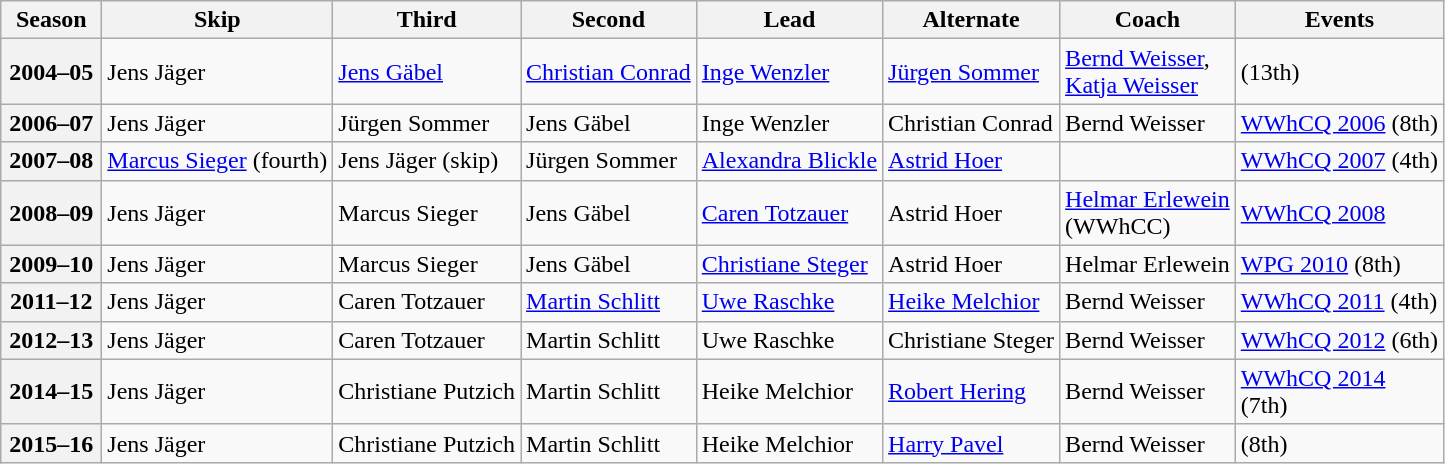<table class="wikitable">
<tr>
<th scope="col" width=60>Season</th>
<th scope="col">Skip</th>
<th scope="col">Third</th>
<th scope="col">Second</th>
<th scope="col">Lead</th>
<th scope="col">Alternate</th>
<th scope="col">Coach</th>
<th scope="col">Events</th>
</tr>
<tr>
<th scope="row">2004–05</th>
<td>Jens Jäger</td>
<td><a href='#'>Jens Gäbel</a></td>
<td><a href='#'>Christian Conrad</a></td>
<td><a href='#'>Inge Wenzler</a></td>
<td><a href='#'>Jürgen Sommer</a></td>
<td><a href='#'>Bernd Weisser</a>,<br><a href='#'>Katja Weisser</a></td>
<td> (13th)</td>
</tr>
<tr>
<th scope="row">2006–07</th>
<td>Jens Jäger</td>
<td>Jürgen Sommer</td>
<td>Jens Gäbel</td>
<td>Inge Wenzler</td>
<td>Christian Conrad</td>
<td>Bernd Weisser</td>
<td><a href='#'>WWhCQ 2006</a> (8th)</td>
</tr>
<tr>
<th scope="row">2007–08</th>
<td><a href='#'>Marcus Sieger</a> (fourth)</td>
<td>Jens Jäger (skip)</td>
<td>Jürgen Sommer</td>
<td><a href='#'>Alexandra Blickle</a></td>
<td><a href='#'>Astrid Hoer</a></td>
<td></td>
<td><a href='#'>WWhCQ 2007</a> (4th)</td>
</tr>
<tr>
<th scope="row">2008–09</th>
<td>Jens Jäger</td>
<td>Marcus Sieger</td>
<td>Jens Gäbel</td>
<td><a href='#'>Caren Totzauer</a></td>
<td>Astrid Hoer</td>
<td><a href='#'>Helmar Erlewein</a><br>(WWhCC)</td>
<td><a href='#'>WWhCQ 2008</a> <br> </td>
</tr>
<tr>
<th scope="row">2009–10</th>
<td>Jens Jäger</td>
<td>Marcus Sieger</td>
<td>Jens Gäbel</td>
<td><a href='#'>Christiane Steger</a></td>
<td>Astrid Hoer</td>
<td>Helmar Erlewein</td>
<td><a href='#'>WPG 2010</a> (8th)</td>
</tr>
<tr>
<th scope="row">2011–12</th>
<td>Jens Jäger</td>
<td>Caren Totzauer</td>
<td><a href='#'>Martin Schlitt</a></td>
<td><a href='#'>Uwe Raschke</a></td>
<td><a href='#'>Heike Melchior</a></td>
<td>Bernd Weisser</td>
<td><a href='#'>WWhCQ 2011</a> (4th)</td>
</tr>
<tr>
<th scope="row">2012–13</th>
<td>Jens Jäger</td>
<td>Caren Totzauer</td>
<td>Martin Schlitt</td>
<td>Uwe Raschke</td>
<td>Christiane Steger</td>
<td>Bernd Weisser</td>
<td><a href='#'>WWhCQ 2012</a> (6th)</td>
</tr>
<tr>
<th scope="row">2014–15</th>
<td>Jens Jäger</td>
<td>Christiane Putzich</td>
<td>Martin Schlitt</td>
<td>Heike Melchior</td>
<td><a href='#'>Robert Hering</a></td>
<td>Bernd Weisser</td>
<td><a href='#'>WWhCQ 2014</a> <br> (7th)</td>
</tr>
<tr>
<th scope="row">2015–16</th>
<td>Jens Jäger</td>
<td>Christiane Putzich</td>
<td>Martin Schlitt</td>
<td>Heike Melchior</td>
<td><a href='#'>Harry Pavel</a></td>
<td>Bernd Weisser</td>
<td> (8th)</td>
</tr>
</table>
